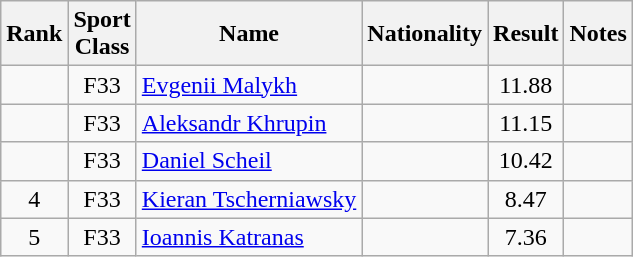<table class="wikitable sortable" style="text-align:center">
<tr>
<th>Rank</th>
<th>Sport<br>Class</th>
<th>Name</th>
<th>Nationality</th>
<th>Result</th>
<th>Notes</th>
</tr>
<tr>
<td></td>
<td>F33</td>
<td align=left><a href='#'>Evgenii Malykh</a></td>
<td align=left></td>
<td>11.88</td>
<td></td>
</tr>
<tr>
<td></td>
<td>F33</td>
<td align=left><a href='#'>Aleksandr Khrupin</a></td>
<td align=left></td>
<td>11.15</td>
<td></td>
</tr>
<tr>
<td></td>
<td>F33</td>
<td align=left><a href='#'>Daniel Scheil</a></td>
<td align=left></td>
<td>10.42</td>
<td></td>
</tr>
<tr>
<td>4</td>
<td>F33</td>
<td align=left><a href='#'>Kieran Tscherniawsky</a></td>
<td align=left></td>
<td>8.47</td>
<td></td>
</tr>
<tr>
<td>5</td>
<td>F33</td>
<td align=left><a href='#'>Ioannis Katranas</a></td>
<td align=left></td>
<td>7.36</td>
<td></td>
</tr>
</table>
